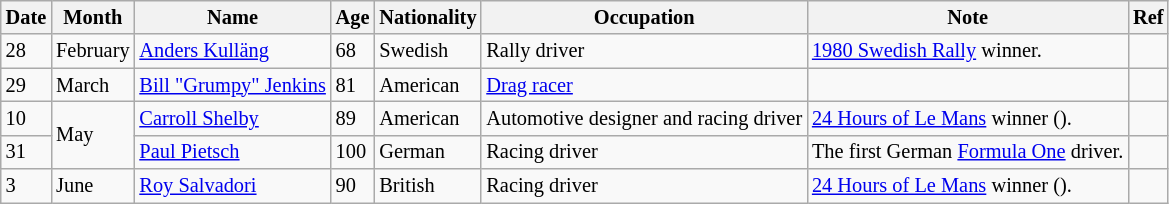<table class="wikitable" style="font-size:85%;">
<tr>
<th>Date</th>
<th>Month</th>
<th>Name</th>
<th>Age</th>
<th>Nationality</th>
<th>Occupation</th>
<th>Note</th>
<th>Ref</th>
</tr>
<tr>
<td>28</td>
<td>February</td>
<td><a href='#'>Anders Kulläng</a></td>
<td>68</td>
<td>Swedish</td>
<td>Rally driver</td>
<td><a href='#'>1980 Swedish Rally</a> winner.</td>
<td></td>
</tr>
<tr>
<td>29</td>
<td>March</td>
<td><a href='#'>Bill "Grumpy" Jenkins</a></td>
<td>81</td>
<td>American</td>
<td><a href='#'>Drag racer</a></td>
<td></td>
<td></td>
</tr>
<tr>
<td>10</td>
<td rowspan=2>May</td>
<td><a href='#'>Carroll Shelby</a></td>
<td>89</td>
<td>American</td>
<td>Automotive designer and racing driver</td>
<td><a href='#'>24 Hours of Le Mans</a> winner ().</td>
<td></td>
</tr>
<tr>
<td>31</td>
<td><a href='#'>Paul Pietsch</a></td>
<td>100</td>
<td>German</td>
<td>Racing driver</td>
<td>The first German <a href='#'>Formula One</a> driver.</td>
<td></td>
</tr>
<tr>
<td>3</td>
<td>June</td>
<td><a href='#'>Roy Salvadori</a></td>
<td>90</td>
<td>British</td>
<td>Racing driver</td>
<td><a href='#'>24 Hours of Le Mans</a> winner ().</td>
<td></td>
</tr>
</table>
